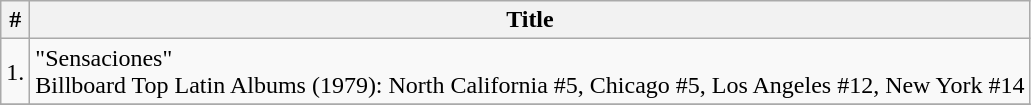<table class="wikitable">
<tr>
<th>#</th>
<th>Title</th>
</tr>
<tr>
<td>1.</td>
<td>"Sensaciones"<br>Billboard Top Latin Albums (1979): North California #5, Chicago #5, Los Angeles #12, New York #14</td>
</tr>
<tr>
</tr>
</table>
